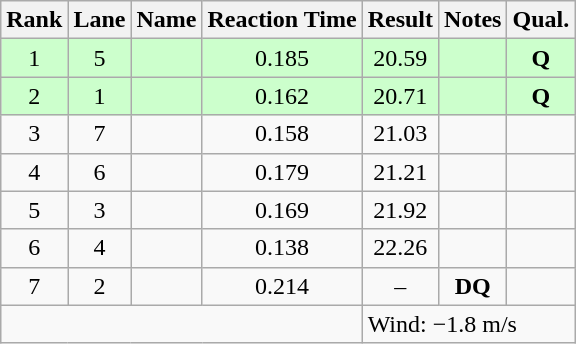<table class="wikitable" style="text-align:center">
<tr>
<th>Rank</th>
<th>Lane</th>
<th>Name</th>
<th>Reaction Time</th>
<th>Result</th>
<th>Notes</th>
<th>Qual.</th>
</tr>
<tr bgcolor=ccffcc>
<td>1</td>
<td>5</td>
<td align="left"></td>
<td>0.185</td>
<td>20.59</td>
<td></td>
<td><strong>Q</strong></td>
</tr>
<tr bgcolor=ccffcc>
<td>2</td>
<td>1</td>
<td align="left"></td>
<td>0.162</td>
<td>20.71</td>
<td></td>
<td><strong>Q</strong></td>
</tr>
<tr>
<td>3</td>
<td>7</td>
<td align="left"></td>
<td>0.158</td>
<td>21.03</td>
<td></td>
<td></td>
</tr>
<tr>
<td>4</td>
<td>6</td>
<td align="left"></td>
<td>0.179</td>
<td>21.21</td>
<td></td>
<td></td>
</tr>
<tr>
<td>5</td>
<td>3</td>
<td align="left"></td>
<td>0.169</td>
<td>21.92</td>
<td></td>
<td></td>
</tr>
<tr>
<td>6</td>
<td>4</td>
<td align="left"></td>
<td>0.138</td>
<td>22.26</td>
<td></td>
<td></td>
</tr>
<tr>
<td>7</td>
<td>2</td>
<td align="left"></td>
<td>0.214</td>
<td>–</td>
<td><strong>DQ</strong></td>
<td></td>
</tr>
<tr class="sortbottom">
<td colspan=4></td>
<td colspan="3" style="text-align:left;">Wind: −1.8 m/s</td>
</tr>
</table>
